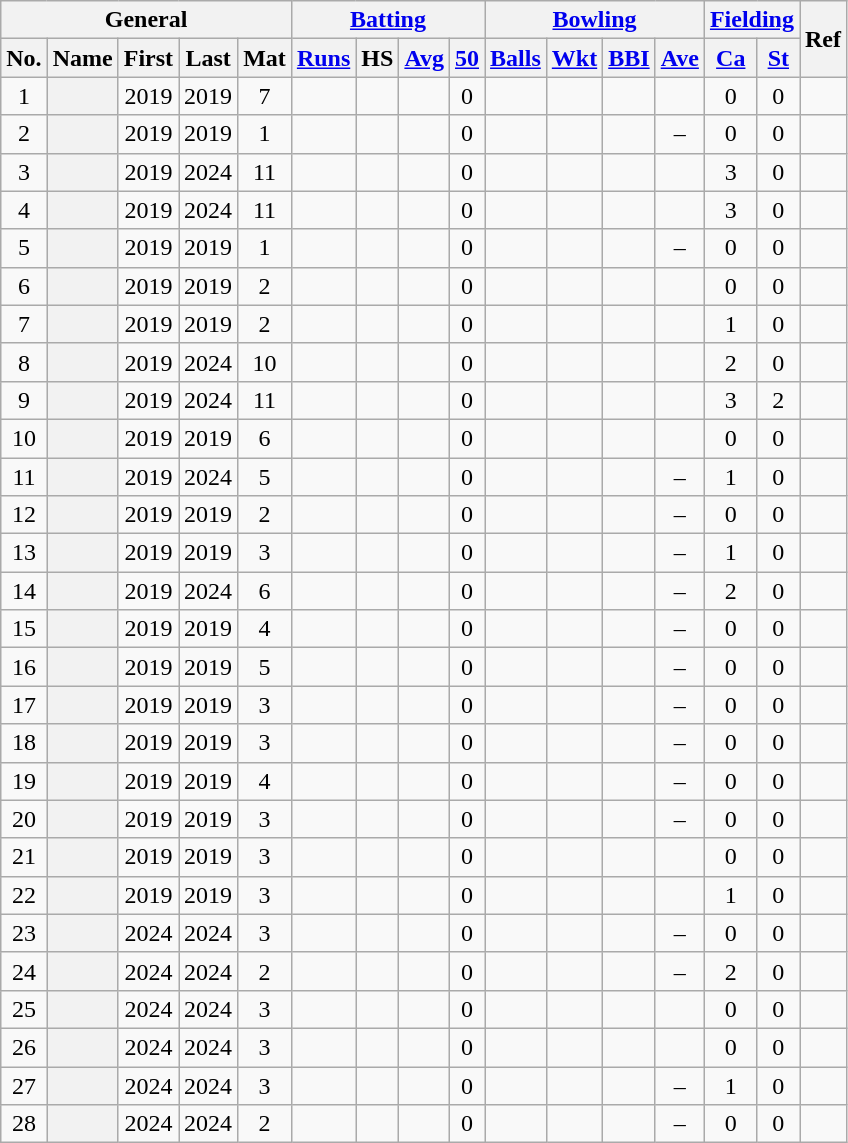<table class="wikitable plainrowheaders sortable">
<tr align="center">
<th scope="col" colspan=5 class="unsortable">General</th>
<th scope="col" colspan=4 class="unsortable"><a href='#'>Batting</a></th>
<th scope="col" colspan=4 class="unsortable"><a href='#'>Bowling</a></th>
<th scope="col" colspan=2 class="unsortable"><a href='#'>Fielding</a></th>
<th scope="col" rowspan=2 class="unsortable">Ref</th>
</tr>
<tr align="center">
<th scope="col">No.</th>
<th scope="col">Name</th>
<th scope="col">First</th>
<th scope="col">Last</th>
<th scope="col">Mat</th>
<th scope="col"><a href='#'>Runs</a></th>
<th scope="col">HS</th>
<th scope="col"><a href='#'>Avg</a></th>
<th scope="col"><a href='#'>50</a></th>
<th scope="col"><a href='#'>Balls</a></th>
<th scope="col"><a href='#'>Wkt</a></th>
<th scope="col"><a href='#'>BBI</a></th>
<th scope="col"><a href='#'>Ave</a></th>
<th scope="col"><a href='#'>Ca</a></th>
<th scope="col"><a href='#'>St</a></th>
</tr>
<tr align="center">
<td>1</td>
<th scope="row"></th>
<td>2019</td>
<td>2019</td>
<td>7</td>
<td></td>
<td></td>
<td></td>
<td>0</td>
<td></td>
<td></td>
<td></td>
<td></td>
<td>0</td>
<td>0</td>
<td></td>
</tr>
<tr align="center">
<td>2</td>
<th scope="row"></th>
<td>2019</td>
<td>2019</td>
<td>1</td>
<td></td>
<td></td>
<td></td>
<td>0</td>
<td></td>
<td></td>
<td></td>
<td>–</td>
<td>0</td>
<td>0</td>
<td></td>
</tr>
<tr align="center">
<td>3</td>
<th scope="row"></th>
<td>2019</td>
<td>2024</td>
<td>11</td>
<td></td>
<td></td>
<td></td>
<td>0</td>
<td></td>
<td></td>
<td></td>
<td></td>
<td>3</td>
<td>0</td>
<td></td>
</tr>
<tr align="center">
<td>4</td>
<th scope="row"></th>
<td>2019</td>
<td>2024</td>
<td>11</td>
<td></td>
<td></td>
<td></td>
<td>0</td>
<td></td>
<td></td>
<td></td>
<td></td>
<td>3</td>
<td>0</td>
<td></td>
</tr>
<tr align="center">
<td>5</td>
<th scope="row"></th>
<td>2019</td>
<td>2019</td>
<td>1</td>
<td></td>
<td></td>
<td></td>
<td>0</td>
<td></td>
<td></td>
<td></td>
<td>–</td>
<td>0</td>
<td>0</td>
<td></td>
</tr>
<tr align="center">
<td>6</td>
<th scope="row"></th>
<td>2019</td>
<td>2019</td>
<td>2</td>
<td></td>
<td></td>
<td></td>
<td>0</td>
<td></td>
<td></td>
<td></td>
<td></td>
<td>0</td>
<td>0</td>
<td></td>
</tr>
<tr align="center">
<td>7</td>
<th scope="row"></th>
<td>2019</td>
<td>2019</td>
<td>2</td>
<td></td>
<td></td>
<td></td>
<td>0</td>
<td></td>
<td></td>
<td></td>
<td></td>
<td>1</td>
<td>0</td>
<td></td>
</tr>
<tr align="center">
<td>8</td>
<th scope="row"></th>
<td>2019</td>
<td>2024</td>
<td>10</td>
<td></td>
<td></td>
<td></td>
<td>0</td>
<td></td>
<td></td>
<td></td>
<td></td>
<td>2</td>
<td>0</td>
<td></td>
</tr>
<tr align="center">
<td>9</td>
<th scope="row"></th>
<td>2019</td>
<td>2024</td>
<td>11</td>
<td></td>
<td></td>
<td></td>
<td>0</td>
<td></td>
<td></td>
<td></td>
<td></td>
<td>3</td>
<td>2</td>
<td></td>
</tr>
<tr align="center">
<td>10</td>
<th scope="row"></th>
<td>2019</td>
<td>2019</td>
<td>6</td>
<td></td>
<td></td>
<td></td>
<td>0</td>
<td></td>
<td></td>
<td></td>
<td></td>
<td>0</td>
<td>0</td>
<td></td>
</tr>
<tr align="center">
<td>11</td>
<th scope="row"></th>
<td>2019</td>
<td>2024</td>
<td>5</td>
<td></td>
<td></td>
<td></td>
<td>0</td>
<td></td>
<td></td>
<td></td>
<td>–</td>
<td>1</td>
<td>0</td>
<td></td>
</tr>
<tr align="center">
<td>12</td>
<th scope="row"></th>
<td>2019</td>
<td>2019</td>
<td>2</td>
<td></td>
<td></td>
<td></td>
<td>0</td>
<td></td>
<td></td>
<td></td>
<td>–</td>
<td>0</td>
<td>0</td>
<td></td>
</tr>
<tr align="center">
<td>13</td>
<th scope="row"></th>
<td>2019</td>
<td>2019</td>
<td>3</td>
<td></td>
<td></td>
<td></td>
<td>0</td>
<td></td>
<td></td>
<td></td>
<td>–</td>
<td>1</td>
<td>0</td>
<td></td>
</tr>
<tr align="center">
<td>14</td>
<th scope="row"></th>
<td>2019</td>
<td>2024</td>
<td>6</td>
<td></td>
<td></td>
<td></td>
<td>0</td>
<td></td>
<td></td>
<td></td>
<td>–</td>
<td>2</td>
<td>0</td>
<td></td>
</tr>
<tr align="center">
<td>15</td>
<th scope="row"></th>
<td>2019</td>
<td>2019</td>
<td>4</td>
<td></td>
<td></td>
<td></td>
<td>0</td>
<td></td>
<td></td>
<td></td>
<td>–</td>
<td>0</td>
<td>0</td>
<td></td>
</tr>
<tr align="center">
<td>16</td>
<th scope="row"></th>
<td>2019</td>
<td>2019</td>
<td>5</td>
<td></td>
<td></td>
<td></td>
<td>0</td>
<td></td>
<td></td>
<td></td>
<td>–</td>
<td>0</td>
<td>0</td>
<td></td>
</tr>
<tr align="center">
<td>17</td>
<th scope="row"></th>
<td>2019</td>
<td>2019</td>
<td>3</td>
<td></td>
<td></td>
<td></td>
<td>0</td>
<td></td>
<td></td>
<td></td>
<td>–</td>
<td>0</td>
<td>0</td>
<td></td>
</tr>
<tr align="center">
<td>18</td>
<th scope="row"></th>
<td>2019</td>
<td>2019</td>
<td>3</td>
<td></td>
<td></td>
<td></td>
<td>0</td>
<td></td>
<td></td>
<td></td>
<td>–</td>
<td>0</td>
<td>0</td>
<td></td>
</tr>
<tr align="center">
<td>19</td>
<th scope="row"></th>
<td>2019</td>
<td>2019</td>
<td>4</td>
<td></td>
<td></td>
<td></td>
<td>0</td>
<td></td>
<td></td>
<td></td>
<td>–</td>
<td>0</td>
<td>0</td>
<td></td>
</tr>
<tr align="center">
<td>20</td>
<th scope="row"></th>
<td>2019</td>
<td>2019</td>
<td>3</td>
<td></td>
<td></td>
<td></td>
<td>0</td>
<td></td>
<td></td>
<td></td>
<td>–</td>
<td>0</td>
<td>0</td>
<td></td>
</tr>
<tr align="center">
<td>21</td>
<th scope="row"></th>
<td>2019</td>
<td>2019</td>
<td>3</td>
<td></td>
<td></td>
<td></td>
<td>0</td>
<td></td>
<td></td>
<td></td>
<td></td>
<td>0</td>
<td>0</td>
<td></td>
</tr>
<tr align="center">
<td>22</td>
<th scope="row"></th>
<td>2019</td>
<td>2019</td>
<td>3</td>
<td></td>
<td></td>
<td></td>
<td>0</td>
<td></td>
<td></td>
<td></td>
<td></td>
<td>1</td>
<td>0</td>
<td></td>
</tr>
<tr align="center">
<td>23</td>
<th scope="row"></th>
<td>2024</td>
<td>2024</td>
<td>3</td>
<td></td>
<td></td>
<td></td>
<td>0</td>
<td></td>
<td></td>
<td></td>
<td>–</td>
<td>0</td>
<td>0</td>
<td></td>
</tr>
<tr align="center">
<td>24</td>
<th scope="row"></th>
<td>2024</td>
<td>2024</td>
<td>2</td>
<td></td>
<td></td>
<td></td>
<td>0</td>
<td></td>
<td></td>
<td></td>
<td>–</td>
<td>2</td>
<td>0</td>
<td></td>
</tr>
<tr align="center">
<td>25</td>
<th scope="row"></th>
<td>2024</td>
<td>2024</td>
<td>3</td>
<td></td>
<td></td>
<td></td>
<td>0</td>
<td></td>
<td></td>
<td></td>
<td></td>
<td>0</td>
<td>0</td>
<td></td>
</tr>
<tr align="center">
<td>26</td>
<th scope="row"></th>
<td>2024</td>
<td>2024</td>
<td>3</td>
<td></td>
<td></td>
<td></td>
<td>0</td>
<td></td>
<td></td>
<td></td>
<td></td>
<td>0</td>
<td>0</td>
<td></td>
</tr>
<tr align="center">
<td>27</td>
<th scope="row"></th>
<td>2024</td>
<td>2024</td>
<td>3</td>
<td></td>
<td></td>
<td></td>
<td>0</td>
<td></td>
<td></td>
<td></td>
<td>–</td>
<td>1</td>
<td>0</td>
<td></td>
</tr>
<tr align="center">
<td>28</td>
<th scope="row"></th>
<td>2024</td>
<td>2024</td>
<td>2</td>
<td></td>
<td></td>
<td></td>
<td>0</td>
<td></td>
<td></td>
<td></td>
<td>–</td>
<td>0</td>
<td>0</td>
<td></td>
</tr>
</table>
